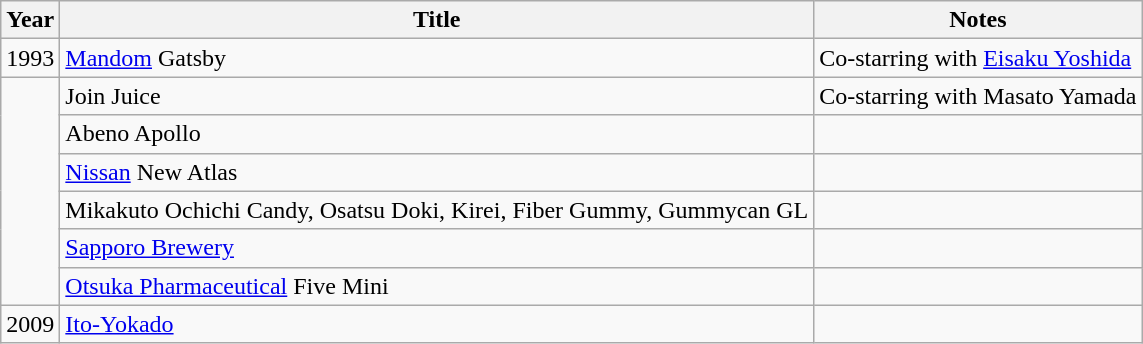<table class="wikitable">
<tr>
<th>Year</th>
<th>Title</th>
<th>Notes</th>
</tr>
<tr>
<td>1993</td>
<td><a href='#'>Mandom</a> Gatsby</td>
<td>Co-starring with <a href='#'>Eisaku Yoshida</a></td>
</tr>
<tr>
<td rowspan="6"></td>
<td>Join Juice</td>
<td>Co-starring with Masato Yamada</td>
</tr>
<tr>
<td>Abeno Apollo</td>
<td></td>
</tr>
<tr>
<td><a href='#'>Nissan</a> New Atlas</td>
<td></td>
</tr>
<tr>
<td>Mikakuto Ochichi Candy, Osatsu Doki, Kirei, Fiber Gummy, Gummycan GL</td>
<td></td>
</tr>
<tr>
<td><a href='#'>Sapporo Brewery</a></td>
<td></td>
</tr>
<tr>
<td><a href='#'>Otsuka Pharmaceutical</a> Five Mini</td>
<td></td>
</tr>
<tr>
<td>2009</td>
<td><a href='#'>Ito-Yokado</a></td>
<td></td>
</tr>
</table>
